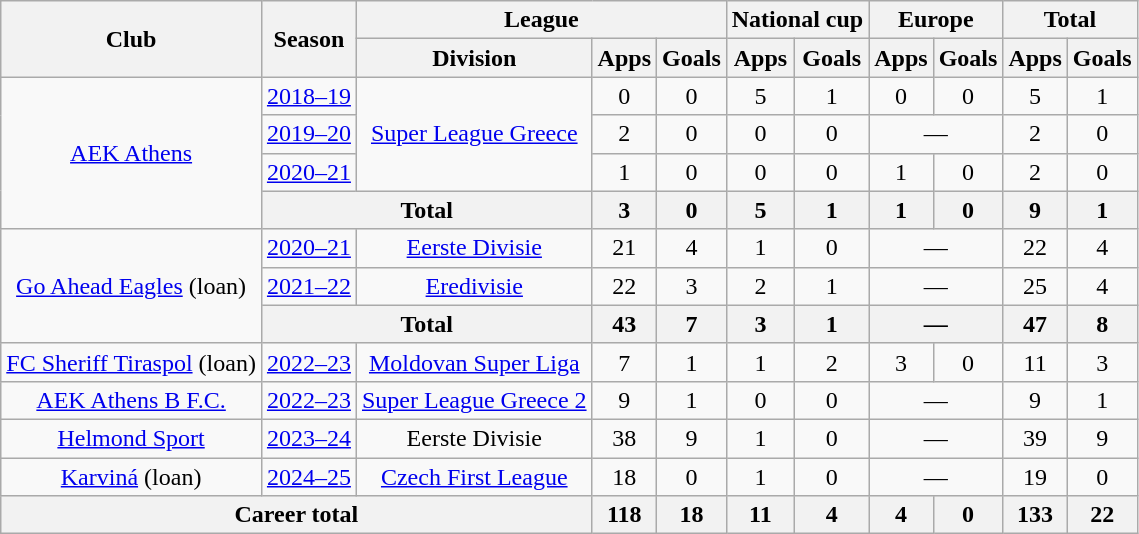<table class="wikitable" style="text-align: center">
<tr>
<th rowspan="2">Club</th>
<th rowspan="2">Season</th>
<th colspan="3">League</th>
<th colspan="2">National cup</th>
<th colspan="2">Europe</th>
<th colspan="2">Total</th>
</tr>
<tr>
<th>Division</th>
<th>Apps</th>
<th>Goals</th>
<th>Apps</th>
<th>Goals</th>
<th>Apps</th>
<th>Goals</th>
<th>Apps</th>
<th>Goals</th>
</tr>
<tr>
<td rowspan="4"><a href='#'>AEK Athens</a></td>
<td><a href='#'>2018–19</a></td>
<td rowspan="3"><a href='#'>Super League Greece</a></td>
<td>0</td>
<td>0</td>
<td>5</td>
<td>1</td>
<td>0</td>
<td>0</td>
<td>5</td>
<td>1</td>
</tr>
<tr>
<td><a href='#'>2019–20</a></td>
<td>2</td>
<td>0</td>
<td>0</td>
<td>0</td>
<td colspan="2">—</td>
<td>2</td>
<td>0</td>
</tr>
<tr>
<td><a href='#'>2020–21</a></td>
<td>1</td>
<td>0</td>
<td>0</td>
<td>0</td>
<td>1</td>
<td>0</td>
<td>2</td>
<td>0</td>
</tr>
<tr>
<th colspan="2">Total</th>
<th>3</th>
<th>0</th>
<th>5</th>
<th>1</th>
<th>1</th>
<th>0</th>
<th>9</th>
<th>1</th>
</tr>
<tr>
<td rowspan="3"><a href='#'>Go Ahead Eagles</a> (loan)</td>
<td><a href='#'>2020–21</a></td>
<td><a href='#'>Eerste Divisie</a></td>
<td>21</td>
<td>4</td>
<td>1</td>
<td>0</td>
<td colspan="2">—</td>
<td>22</td>
<td>4</td>
</tr>
<tr>
<td><a href='#'>2021–22</a></td>
<td><a href='#'>Eredivisie</a></td>
<td>22</td>
<td>3</td>
<td>2</td>
<td>1</td>
<td colspan="2">—</td>
<td>25</td>
<td>4</td>
</tr>
<tr>
<th colspan="2">Total</th>
<th>43</th>
<th>7</th>
<th>3</th>
<th>1</th>
<th colspan="2">—</th>
<th>47</th>
<th>8</th>
</tr>
<tr>
<td><a href='#'>FC Sheriff Tiraspol</a> (loan)</td>
<td><a href='#'>2022–23</a></td>
<td><a href='#'>Moldovan Super Liga</a></td>
<td>7</td>
<td>1</td>
<td>1</td>
<td>2</td>
<td>3</td>
<td>0</td>
<td>11</td>
<td>3</td>
</tr>
<tr>
<td><a href='#'> AEK Athens B F.C.</a></td>
<td><a href='#'>2022–23</a></td>
<td><a href='#'>Super League Greece 2</a></td>
<td>9</td>
<td>1</td>
<td>0</td>
<td>0</td>
<td colspan="2">—</td>
<td>9</td>
<td>1</td>
</tr>
<tr>
<td><a href='#'>Helmond Sport</a></td>
<td><a href='#'>2023–24</a></td>
<td>Eerste Divisie</td>
<td>38</td>
<td>9</td>
<td>1</td>
<td>0</td>
<td colspan="2">—</td>
<td>39</td>
<td>9</td>
</tr>
<tr>
<td><a href='#'>Karviná</a> (loan)</td>
<td><a href='#'>2024–25</a></td>
<td><a href='#'>Czech First League</a></td>
<td>18</td>
<td>0</td>
<td>1</td>
<td>0</td>
<td colspan="2">—</td>
<td>19</td>
<td>0</td>
</tr>
<tr>
<th colspan="3">Career total</th>
<th>118</th>
<th>18</th>
<th>11</th>
<th>4</th>
<th>4</th>
<th>0</th>
<th>133</th>
<th>22</th>
</tr>
</table>
